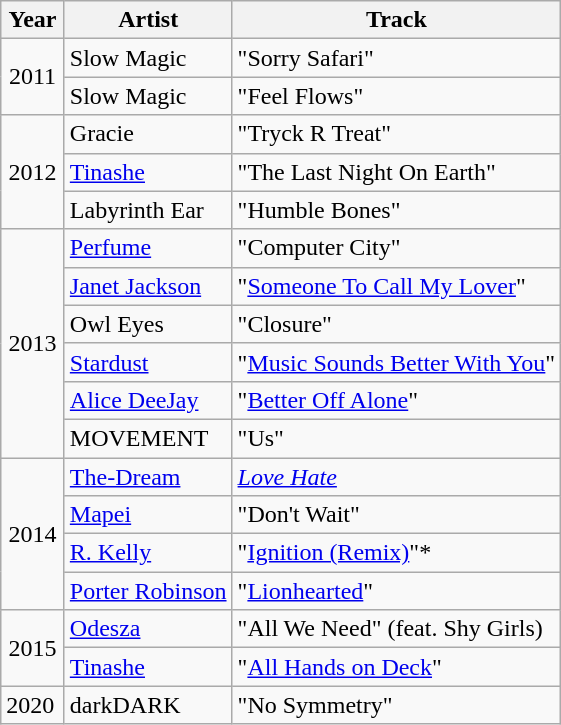<table class="wikitable">
<tr>
<th style="text-align:center; width:35px;">Year</th>
<th>Artist</th>
<th>Track</th>
</tr>
<tr>
<td style="text-align:center;" rowspan="2">2011</td>
<td>Slow Magic</td>
<td>"Sorry Safari"</td>
</tr>
<tr>
<td>Slow Magic</td>
<td>"Feel Flows"</td>
</tr>
<tr>
<td style="text-align:center;" rowspan="3">2012</td>
<td>Gracie</td>
<td>"Tryck R Treat"</td>
</tr>
<tr>
<td><a href='#'>Tinashe</a></td>
<td>"The Last Night On Earth"</td>
</tr>
<tr>
<td>Labyrinth Ear</td>
<td>"Humble Bones"</td>
</tr>
<tr>
<td style="text-align:center;" rowspan="6">2013</td>
<td><a href='#'>Perfume</a></td>
<td>"Computer City"</td>
</tr>
<tr>
<td><a href='#'>Janet Jackson</a></td>
<td>"<a href='#'>Someone To Call My Lover</a>"</td>
</tr>
<tr>
<td>Owl Eyes</td>
<td>"Closure"</td>
</tr>
<tr>
<td><a href='#'>Stardust</a></td>
<td>"<a href='#'>Music Sounds Better With You</a>"</td>
</tr>
<tr>
<td><a href='#'>Alice DeeJay</a></td>
<td>"<a href='#'>Better Off Alone</a>"</td>
</tr>
<tr>
<td>MOVEMENT</td>
<td>"Us"</td>
</tr>
<tr>
<td style="text-align:center;" rowspan="4">2014</td>
<td><a href='#'>The-Dream</a></td>
<td><em><a href='#'>Love Hate</a></em></td>
</tr>
<tr>
<td><a href='#'>Mapei</a></td>
<td>"Don't Wait"</td>
</tr>
<tr>
<td><a href='#'>R. Kelly</a></td>
<td>"<a href='#'>Ignition (Remix)</a>"*</td>
</tr>
<tr>
<td><a href='#'>Porter Robinson</a></td>
<td>"<a href='#'>Lionhearted</a>"</td>
</tr>
<tr>
<td rowspan="2" style="text-align:center;">2015</td>
<td><a href='#'>Odesza</a></td>
<td>"All We Need" (feat. Shy Girls)</td>
</tr>
<tr>
<td><a href='#'>Tinashe</a></td>
<td>"<a href='#'>All Hands on Deck</a>"</td>
</tr>
<tr>
<td>2020</td>
<td>darkDARK</td>
<td>"No Symmetry"</td>
</tr>
</table>
